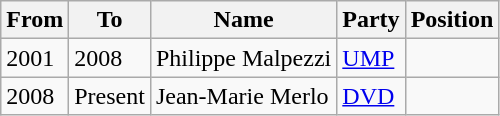<table class="wikitable">
<tr>
<th>From</th>
<th>To</th>
<th>Name</th>
<th>Party</th>
<th>Position</th>
</tr>
<tr>
<td>2001</td>
<td>2008</td>
<td>Philippe Malpezzi</td>
<td><a href='#'>UMP</a></td>
<td></td>
</tr>
<tr>
<td>2008</td>
<td>Present</td>
<td>Jean-Marie Merlo</td>
<td><a href='#'>DVD</a></td>
<td></td>
</tr>
</table>
